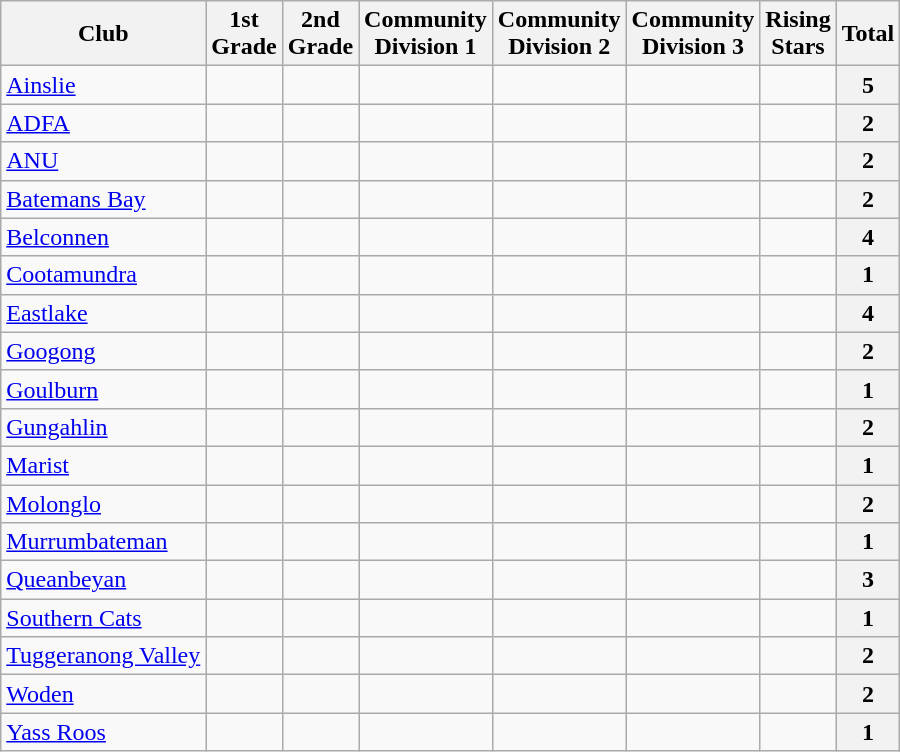<table class="wikitable sortable">
<tr>
<th>Club</th>
<th>1st<br>Grade</th>
<th>2nd<br>Grade</th>
<th>Community<br>Division 1</th>
<th>Community<br>Division 2</th>
<th>Community<br>Division 3</th>
<th>Rising<br>Stars</th>
<th>Total</th>
</tr>
<tr>
<td><a href='#'>Ainslie</a></td>
<td></td>
<td></td>
<td></td>
<td></td>
<td></td>
<td></td>
<th>5</th>
</tr>
<tr>
<td><a href='#'>ADFA</a></td>
<td></td>
<td></td>
<td></td>
<td></td>
<td></td>
<td></td>
<th>2</th>
</tr>
<tr>
<td><a href='#'>ANU</a></td>
<td></td>
<td></td>
<td></td>
<td></td>
<td></td>
<td></td>
<th>2</th>
</tr>
<tr>
<td><a href='#'>Batemans Bay</a></td>
<td></td>
<td></td>
<td></td>
<td></td>
<td></td>
<td></td>
<th>2</th>
</tr>
<tr>
<td><a href='#'>Belconnen</a></td>
<td></td>
<td></td>
<td></td>
<td></td>
<td></td>
<td></td>
<th>4</th>
</tr>
<tr>
<td><a href='#'>Cootamundra</a></td>
<td></td>
<td></td>
<td></td>
<td></td>
<td></td>
<td></td>
<th>1</th>
</tr>
<tr>
<td><a href='#'>Eastlake</a></td>
<td></td>
<td></td>
<td></td>
<td></td>
<td></td>
<td></td>
<th>4</th>
</tr>
<tr>
<td><a href='#'>Googong</a></td>
<td></td>
<td></td>
<td></td>
<td></td>
<td></td>
<td></td>
<th>2</th>
</tr>
<tr>
<td><a href='#'>Goulburn</a></td>
<td></td>
<td></td>
<td></td>
<td></td>
<td></td>
<td></td>
<th>1</th>
</tr>
<tr>
<td><a href='#'>Gungahlin</a></td>
<td></td>
<td></td>
<td></td>
<td></td>
<td></td>
<td></td>
<th>2</th>
</tr>
<tr>
<td><a href='#'>Marist</a></td>
<td></td>
<td></td>
<td></td>
<td></td>
<td></td>
<td></td>
<th>1</th>
</tr>
<tr>
<td><a href='#'>Molonglo</a></td>
<td></td>
<td></td>
<td></td>
<td></td>
<td></td>
<td></td>
<th>2</th>
</tr>
<tr>
<td><a href='#'>Murrumbateman</a></td>
<td></td>
<td></td>
<td></td>
<td></td>
<td></td>
<td></td>
<th>1</th>
</tr>
<tr>
<td><a href='#'>Queanbeyan</a></td>
<td></td>
<td></td>
<td></td>
<td></td>
<td></td>
<td></td>
<th>3</th>
</tr>
<tr>
<td><a href='#'>Southern Cats</a></td>
<td></td>
<td></td>
<td></td>
<td></td>
<td></td>
<td></td>
<th>1</th>
</tr>
<tr>
<td><a href='#'>Tuggeranong Valley</a></td>
<td></td>
<td></td>
<td></td>
<td></td>
<td></td>
<td></td>
<th>2</th>
</tr>
<tr>
<td><a href='#'>Woden</a></td>
<td></td>
<td></td>
<td></td>
<td></td>
<td></td>
<td></td>
<th>2</th>
</tr>
<tr>
<td><a href='#'>Yass Roos</a></td>
<td></td>
<td></td>
<td></td>
<td></td>
<td></td>
<td></td>
<th>1</th>
</tr>
</table>
